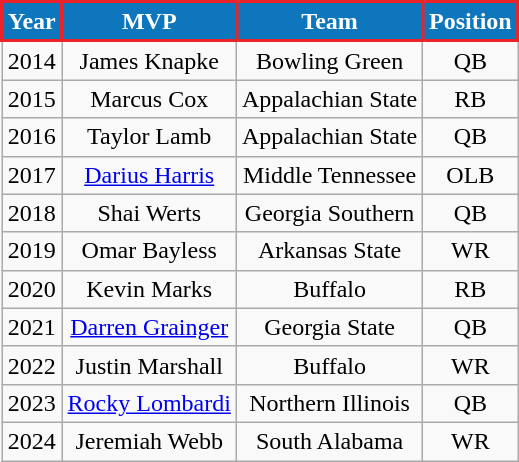<table class="wikitable" style="text-align:center">
<tr>
<th style="background:#0D76BD; color:#FFFFFF; border: 2px solid #EC2328;">Year</th>
<th style="background:#0D76BD; color:#FFFFFF; border: 2px solid #EC2328;">MVP</th>
<th style="background:#0D76BD; color:#FFFFFF; border: 2px solid #EC2328;">Team</th>
<th style="background:#0D76BD; color:#FFFFFF; border: 2px solid #EC2328;">Position</th>
</tr>
<tr>
<td>2014</td>
<td>James Knapke</td>
<td>Bowling Green</td>
<td>QB</td>
</tr>
<tr>
<td>2015</td>
<td>Marcus Cox</td>
<td>Appalachian State</td>
<td>RB</td>
</tr>
<tr>
<td>2016</td>
<td>Taylor Lamb</td>
<td>Appalachian State</td>
<td>QB</td>
</tr>
<tr>
<td>2017</td>
<td><a href='#'>Darius Harris</a></td>
<td>Middle Tennessee</td>
<td>OLB</td>
</tr>
<tr>
<td>2018</td>
<td>Shai Werts</td>
<td>Georgia Southern</td>
<td>QB</td>
</tr>
<tr>
<td>2019</td>
<td>Omar Bayless</td>
<td>Arkansas State</td>
<td>WR</td>
</tr>
<tr>
<td>2020</td>
<td>Kevin Marks</td>
<td>Buffalo</td>
<td>RB</td>
</tr>
<tr>
<td>2021</td>
<td><a href='#'>Darren Grainger</a></td>
<td>Georgia State</td>
<td>QB</td>
</tr>
<tr>
<td>2022</td>
<td>Justin Marshall</td>
<td>Buffalo</td>
<td>WR</td>
</tr>
<tr>
<td>2023</td>
<td><a href='#'>Rocky Lombardi</a></td>
<td>Northern Illinois</td>
<td>QB</td>
</tr>
<tr>
<td>2024</td>
<td>Jeremiah Webb</td>
<td>South Alabama</td>
<td>WR</td>
</tr>
</table>
